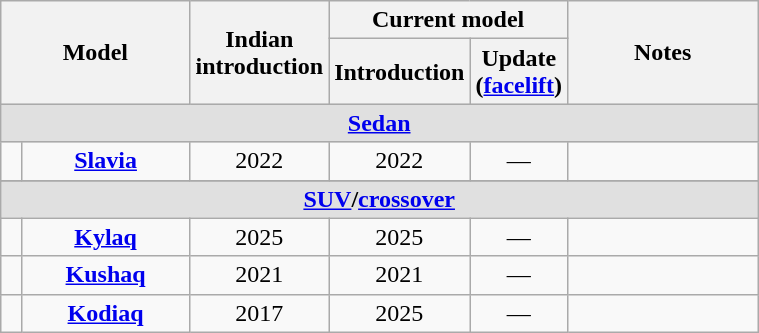<table class="wikitable" style="text-align: center; width: 40%">
<tr>
<th colspan="2" rowspan="2" width="25%">Model</th>
<th rowspan="2" width="10%">Indian introduction</th>
<th colspan="2">Current model</th>
<th colspan="2" rowspan="2"">Notes</th>
</tr>
<tr>
<th width="10%">Introduction</th>
<th width="10%">Update (<a href='#'>facelift</a>)</th>
</tr>
<tr bgcolor="#e0e0e0">
<td colspan="6"><strong><a href='#'>Sedan</a></strong></td>
</tr>
<tr>
<td></td>
<td><strong><a href='#'>Slavia</a></strong></td>
<td>2022</td>
<td>2022</td>
<td>—</td>
<td></td>
</tr>
<tr>
</tr>
<tr bgcolor="#e0e0e0">
<td colspan="6"><strong><a href='#'>SUV</a>/<a href='#'>crossover</a></strong></td>
</tr>
<tr>
<td></td>
<td><strong><a href='#'>Kylaq</a></strong></td>
<td>2025</td>
<td>2025</td>
<td>—</td>
<td></td>
</tr>
<tr>
<td></td>
<td><strong><a href='#'>Kushaq</a></strong></td>
<td>2021</td>
<td>2021</td>
<td>—</td>
<td></td>
</tr>
<tr>
<td></td>
<td><strong><a href='#'>Kodiaq</a></strong></td>
<td>2017</td>
<td>2025</td>
<td>—</td>
<td></td>
</tr>
</table>
